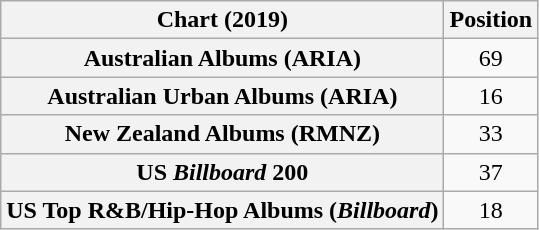<table class="wikitable sortable plainrowheaders" style="text-align:center">
<tr>
<th scope="col">Chart (2019)</th>
<th scope="col">Position</th>
</tr>
<tr>
<th scope="row">Australian Albums (ARIA)</th>
<td>69</td>
</tr>
<tr>
<th scope="row">Australian Urban Albums (ARIA)</th>
<td>16</td>
</tr>
<tr>
<th scope="row">New Zealand Albums (RMNZ)</th>
<td>33</td>
</tr>
<tr>
<th scope="row">US <em>Billboard</em> 200</th>
<td>37</td>
</tr>
<tr>
<th scope="row">US Top R&B/Hip-Hop Albums (<em>Billboard</em>)</th>
<td>18</td>
</tr>
</table>
